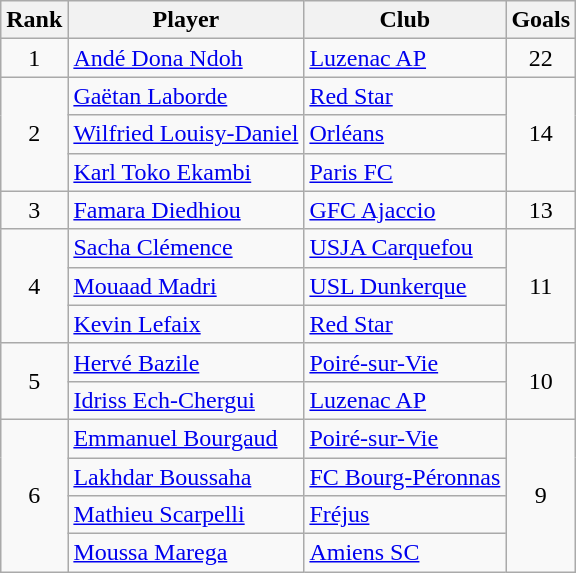<table class="wikitable" style="text-align:center">
<tr>
<th>Rank</th>
<th>Player</th>
<th>Club</th>
<th>Goals</th>
</tr>
<tr>
<td>1</td>
<td align="left"> <a href='#'>Andé Dona Ndoh</a></td>
<td align="left"><a href='#'>Luzenac AP</a></td>
<td>22</td>
</tr>
<tr>
<td rowspan="3">2</td>
<td align="left"> <a href='#'>Gaëtan Laborde</a></td>
<td align="left"><a href='#'>Red Star</a></td>
<td rowspan="3">14</td>
</tr>
<tr>
<td align="left"> <a href='#'>Wilfried Louisy-Daniel</a></td>
<td align="left"><a href='#'>Orléans</a></td>
</tr>
<tr>
<td align="left"> <a href='#'>Karl Toko Ekambi</a></td>
<td align="left"><a href='#'>Paris FC</a></td>
</tr>
<tr>
<td>3</td>
<td align="left"> <a href='#'>Famara Diedhiou</a></td>
<td align="left"><a href='#'>GFC Ajaccio</a></td>
<td>13</td>
</tr>
<tr>
<td rowspan="3">4</td>
<td align="left"> <a href='#'>Sacha Clémence</a></td>
<td align="left"><a href='#'>USJA Carquefou</a></td>
<td rowspan="3">11</td>
</tr>
<tr>
<td align="left"> <a href='#'>Mouaad Madri</a></td>
<td align="left"><a href='#'>USL Dunkerque</a></td>
</tr>
<tr>
<td align="left"> <a href='#'>Kevin Lefaix</a></td>
<td align="left"><a href='#'>Red Star</a></td>
</tr>
<tr>
<td rowspan="2">5</td>
<td align="left"> <a href='#'>Hervé Bazile</a></td>
<td align="left"><a href='#'>Poiré-sur-Vie</a></td>
<td rowspan="2">10</td>
</tr>
<tr>
<td align="left"> <a href='#'>Idriss Ech-Chergui</a></td>
<td align="left"><a href='#'>Luzenac AP</a></td>
</tr>
<tr>
<td rowspan="4">6</td>
<td align="left"> <a href='#'>Emmanuel Bourgaud</a></td>
<td align="left"><a href='#'>Poiré-sur-Vie</a></td>
<td rowspan="4">9</td>
</tr>
<tr>
<td align="left"> <a href='#'>Lakhdar Boussaha</a></td>
<td align="left"><a href='#'>FC Bourg-Péronnas</a></td>
</tr>
<tr>
<td align="left"> <a href='#'>Mathieu Scarpelli</a></td>
<td align="left"><a href='#'>Fréjus</a></td>
</tr>
<tr>
<td align="left"> <a href='#'>Moussa Marega</a></td>
<td align="left"><a href='#'>Amiens SC</a></td>
</tr>
</table>
